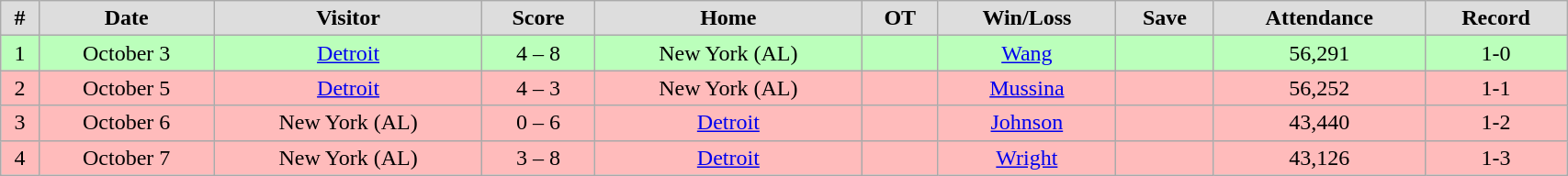<table class="wikitable" width="90%">
<tr align="center" bgcolor="#dddddd">
<td><strong>#</strong></td>
<td><strong>Date</strong></td>
<td><strong>Visitor</strong></td>
<td><strong>Score</strong></td>
<td><strong>Home</strong></td>
<td><strong>OT</strong></td>
<td><strong>Win/Loss</strong></td>
<td><strong>Save</strong></td>
<td><strong>Attendance</strong></td>
<td><strong>Record</strong></td>
</tr>
<tr align="center" bgcolor="#bbffbb">
<td>1</td>
<td>October 3</td>
<td><a href='#'>Detroit</a></td>
<td>4 – 8</td>
<td>New York (AL)</td>
<td></td>
<td><a href='#'>Wang</a></td>
<td></td>
<td>56,291</td>
<td>1-0</td>
</tr>
<tr align="center" bgcolor="#ffbbbb">
<td>2</td>
<td>October 5</td>
<td><a href='#'>Detroit</a></td>
<td>4 – 3</td>
<td>New York (AL)</td>
<td></td>
<td><a href='#'>Mussina</a></td>
<td></td>
<td>56,252</td>
<td>1-1</td>
</tr>
<tr align="center" bgcolor="#ffbbbb">
<td>3</td>
<td>October 6</td>
<td>New York (AL)</td>
<td>0 – 6</td>
<td><a href='#'>Detroit</a></td>
<td></td>
<td><a href='#'>Johnson</a></td>
<td></td>
<td>43,440</td>
<td>1-2</td>
</tr>
<tr align="center" bgcolor="#ffbbbb">
<td>4</td>
<td>October 7</td>
<td>New York (AL)</td>
<td>3 – 8</td>
<td><a href='#'>Detroit</a></td>
<td></td>
<td><a href='#'>Wright</a></td>
<td></td>
<td>43,126</td>
<td>1-3</td>
</tr>
</table>
